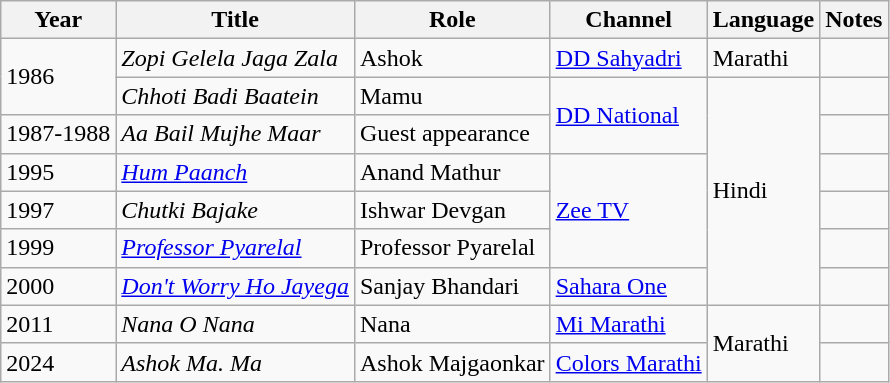<table class="wikitable">
<tr>
<th>Year</th>
<th>Title</th>
<th>Role</th>
<th>Channel</th>
<th>Language</th>
<th>Notes</th>
</tr>
<tr>
<td rowspan="2">1986</td>
<td><em>Zopi Gelela Jaga Zala</em></td>
<td>Ashok</td>
<td><a href='#'>DD Sahyadri</a></td>
<td>Marathi</td>
<td></td>
</tr>
<tr>
<td><em>Chhoti Badi Baatein</em></td>
<td>Mamu</td>
<td rowspan="2"><a href='#'>DD National</a></td>
<td rowspan="6">Hindi</td>
<td></td>
</tr>
<tr>
<td>1987-1988</td>
<td><em>Aa Bail Mujhe Maar</em></td>
<td>Guest appearance</td>
<td></td>
</tr>
<tr>
<td>1995</td>
<td><em><a href='#'>Hum Paanch</a></em></td>
<td>Anand Mathur</td>
<td rowspan="3"><a href='#'>Zee TV</a></td>
<td></td>
</tr>
<tr>
<td>1997</td>
<td><em>Chutki Bajake</em></td>
<td>Ishwar Devgan</td>
<td></td>
</tr>
<tr>
<td>1999</td>
<td><em><a href='#'>Professor Pyarelal</a></em></td>
<td>Professor Pyarelal</td>
<td></td>
</tr>
<tr>
<td>2000</td>
<td><em><a href='#'>Don't Worry Ho Jayega</a></em></td>
<td>Sanjay Bhandari</td>
<td><a href='#'>Sahara One</a></td>
<td></td>
</tr>
<tr>
<td>2011</td>
<td><em>Nana O Nana</em></td>
<td>Nana</td>
<td><a href='#'>Mi Marathi</a></td>
<td rowspan="2">Marathi</td>
<td></td>
</tr>
<tr>
<td>2024</td>
<td><em>Ashok Ma. Ma</em></td>
<td>Ashok Majgaonkar</td>
<td><a href='#'>Colors Marathi</a></td>
<td></td>
</tr>
</table>
